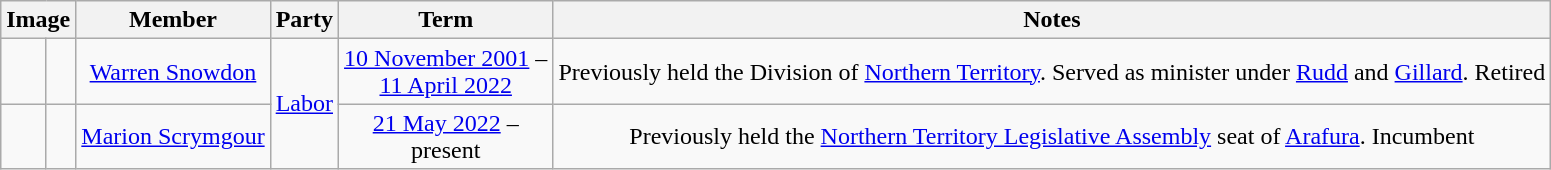<table class=wikitable style="text-align:center">
<tr>
<th colspan=2>Image</th>
<th>Member</th>
<th>Party</th>
<th>Term</th>
<th>Notes</th>
</tr>
<tr>
<td> </td>
<td></td>
<td><a href='#'>Warren Snowdon</a><br></td>
<td rowspan="2"><a href='#'>Labor</a></td>
<td nowrap><a href='#'>10 November 2001</a> –<br><a href='#'>11 April 2022</a></td>
<td>Previously held the Division of <a href='#'>Northern Territory</a>. Served as minister under <a href='#'>Rudd</a> and <a href='#'>Gillard</a>. Retired</td>
</tr>
<tr>
<td> </td>
<td></td>
<td><a href='#'>Marion Scrymgour</a><br></td>
<td nowrap><a href='#'>21 May 2022</a> –<br>present</td>
<td>Previously held the <a href='#'>Northern Territory Legislative Assembly</a> seat of <a href='#'>Arafura</a>. Incumbent</td>
</tr>
</table>
